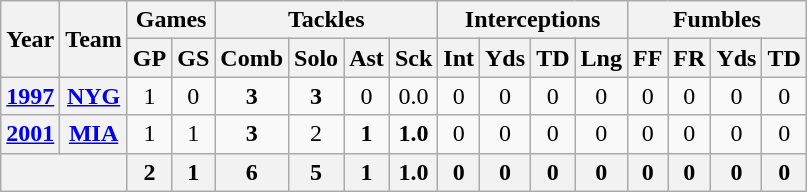<table class="wikitable" style="text-align:center">
<tr>
<th rowspan="2">Year</th>
<th rowspan="2">Team</th>
<th colspan="2">Games</th>
<th colspan="4">Tackles</th>
<th colspan="4">Interceptions</th>
<th colspan="4">Fumbles</th>
</tr>
<tr>
<th>GP</th>
<th>GS</th>
<th>Comb</th>
<th>Solo</th>
<th>Ast</th>
<th>Sck</th>
<th>Int</th>
<th>Yds</th>
<th>TD</th>
<th>Lng</th>
<th>FF</th>
<th>FR</th>
<th>Yds</th>
<th>TD</th>
</tr>
<tr>
<th><a href='#'>1997</a></th>
<th><a href='#'>NYG</a></th>
<td>1</td>
<td>0</td>
<td><strong>3</strong></td>
<td><strong>3</strong></td>
<td>0</td>
<td>0.0</td>
<td>0</td>
<td>0</td>
<td>0</td>
<td>0</td>
<td>0</td>
<td>0</td>
<td>0</td>
<td>0</td>
</tr>
<tr>
<th><a href='#'>2001</a></th>
<th><a href='#'>MIA</a></th>
<td>1</td>
<td>1</td>
<td><strong>3</strong></td>
<td>2</td>
<td><strong>1</strong></td>
<td><strong>1.0</strong></td>
<td>0</td>
<td>0</td>
<td>0</td>
<td>0</td>
<td>0</td>
<td>0</td>
<td>0</td>
<td>0</td>
</tr>
<tr>
<th colspan="2"></th>
<th>2</th>
<th>1</th>
<th>6</th>
<th>5</th>
<th>1</th>
<th>1.0</th>
<th>0</th>
<th>0</th>
<th>0</th>
<th>0</th>
<th>0</th>
<th>0</th>
<th>0</th>
<th>0</th>
</tr>
</table>
